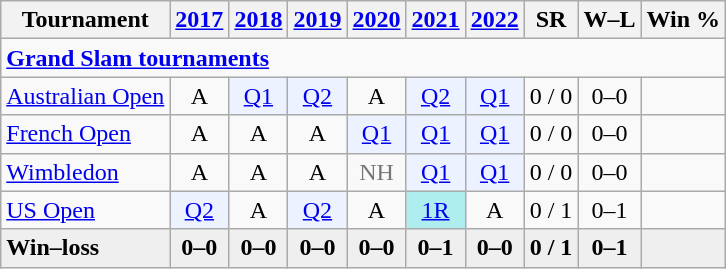<table class=wikitable style=text-align:center>
<tr>
<th>Tournament</th>
<th><a href='#'>2017</a></th>
<th><a href='#'>2018</a></th>
<th><a href='#'>2019</a></th>
<th><a href='#'>2020</a></th>
<th><a href='#'>2021</a></th>
<th><a href='#'>2022</a></th>
<th>SR</th>
<th>W–L</th>
<th>Win %</th>
</tr>
<tr>
<td colspan="10" style="text-align:left"><a href='#'><strong>Grand Slam tournaments</strong></a></td>
</tr>
<tr>
<td align=left><a href='#'>Australian Open</a></td>
<td>A</td>
<td bgcolor=ecf2ff><a href='#'>Q1</a></td>
<td bgcolor=ecf2ff><a href='#'>Q2</a></td>
<td>A</td>
<td bgcolor=ecf2ff><a href='#'>Q2</a></td>
<td bgcolor=ecf2ff><a href='#'>Q1</a></td>
<td>0 / 0</td>
<td>0–0</td>
<td></td>
</tr>
<tr>
<td align=left><a href='#'>French Open</a></td>
<td>A</td>
<td>A</td>
<td>A</td>
<td bgcolor=ecf2ff><a href='#'>Q1</a></td>
<td bgcolor=ecf2ff><a href='#'>Q1</a></td>
<td bgcolor=ecf2ff><a href='#'>Q1</a></td>
<td>0 / 0</td>
<td>0–0</td>
<td></td>
</tr>
<tr>
<td align=left><a href='#'>Wimbledon</a></td>
<td>A</td>
<td>A</td>
<td>A</td>
<td style=color:#767676>NH</td>
<td bgcolor=ecf2ff><a href='#'>Q1</a></td>
<td bgcolor=ecf2ff><a href='#'>Q1</a></td>
<td>0 / 0</td>
<td>0–0</td>
<td></td>
</tr>
<tr>
<td align=left><a href='#'>US Open</a></td>
<td bgcolor=ecf2ff><a href='#'>Q2</a></td>
<td>A</td>
<td bgcolor=ecf2ff><a href='#'>Q2</a></td>
<td>A</td>
<td bgcolor=afeeee><a href='#'>1R</a></td>
<td>A</td>
<td>0 / 1</td>
<td>0–1</td>
<td></td>
</tr>
<tr style=font-weight:bold;background:#efefef>
<td style=text-align:left>Win–loss</td>
<td>0–0</td>
<td>0–0</td>
<td>0–0</td>
<td>0–0</td>
<td>0–1</td>
<td>0–0</td>
<td>0 / 1</td>
<td>0–1</td>
<td></td>
</tr>
</table>
